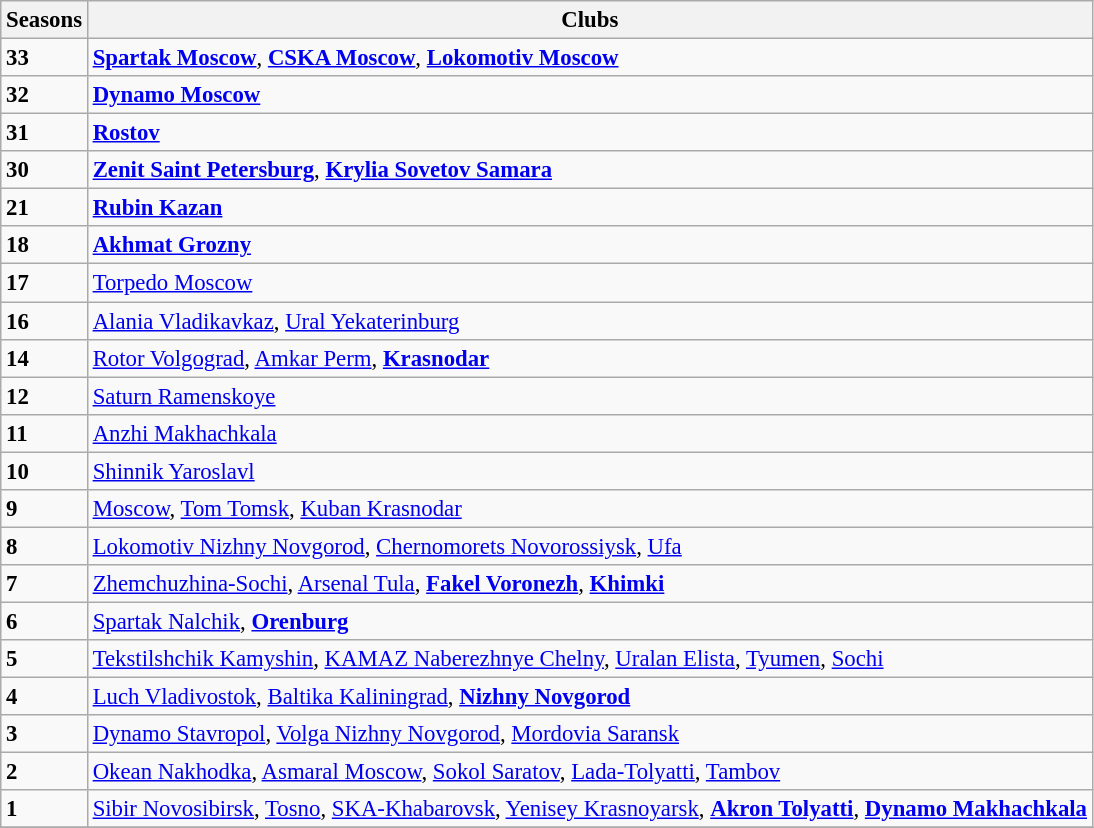<table class="wikitable" style="font-size:95%">
<tr>
<th>Seasons</th>
<th>Clubs</th>
</tr>
<tr>
<td><strong>33</strong></td>
<td><strong><a href='#'>Spartak Moscow</a></strong>, <strong><a href='#'>CSKA Moscow</a></strong>, <strong><a href='#'>Lokomotiv Moscow</a> </strong></td>
</tr>
<tr>
<td><strong>32</strong></td>
<td><strong><a href='#'>Dynamo Moscow</a></strong></td>
</tr>
<tr>
<td><strong>31</strong></td>
<td><strong><a href='#'>Rostov</a></strong></td>
</tr>
<tr>
<td><strong>30</strong></td>
<td><strong><a href='#'>Zenit Saint Petersburg</a></strong>, <strong><a href='#'>Krylia Sovetov Samara</a></strong></td>
</tr>
<tr>
<td><strong>21</strong></td>
<td><strong><a href='#'>Rubin Kazan</a></strong></td>
</tr>
<tr>
<td><strong>18</strong></td>
<td><strong><a href='#'>Akhmat Grozny</a></strong></td>
</tr>
<tr>
<td><strong>17</strong></td>
<td><a href='#'>Torpedo Moscow</a></td>
</tr>
<tr>
<td><strong>16</strong></td>
<td><a href='#'>Alania Vladikavkaz</a>, <a href='#'>Ural Yekaterinburg</a></td>
</tr>
<tr>
<td><strong>14</strong></td>
<td><a href='#'>Rotor Volgograd</a>, <a href='#'>Amkar Perm</a>, <strong><a href='#'>Krasnodar</a></strong></td>
</tr>
<tr>
<td><strong>12</strong></td>
<td><a href='#'>Saturn Ramenskoye</a></td>
</tr>
<tr>
<td><strong>11</strong></td>
<td><a href='#'>Anzhi Makhachkala</a></td>
</tr>
<tr>
<td><strong>10</strong></td>
<td><a href='#'>Shinnik Yaroslavl</a></td>
</tr>
<tr>
<td><strong>9</strong></td>
<td><a href='#'>Moscow</a>, <a href='#'>Tom Tomsk</a>, <a href='#'>Kuban Krasnodar</a></td>
</tr>
<tr>
<td><strong>8</strong></td>
<td><a href='#'>Lokomotiv Nizhny Novgorod</a>, <a href='#'>Chernomorets Novorossiysk</a>, <a href='#'>Ufa</a></td>
</tr>
<tr>
<td><strong>7</strong></td>
<td><a href='#'>Zhemchuzhina-Sochi</a>, <a href='#'>Arsenal Tula</a>, <strong><a href='#'>Fakel Voronezh</a></strong>, <strong><a href='#'>Khimki</a></strong></td>
</tr>
<tr>
<td><strong>6</strong></td>
<td><a href='#'>Spartak Nalchik</a>, <strong><a href='#'>Orenburg</a></strong></td>
</tr>
<tr>
<td><strong>5</strong></td>
<td><a href='#'>Tekstilshchik Kamyshin</a>, <a href='#'>KAMAZ Naberezhnye Chelny</a>, <a href='#'>Uralan Elista</a>, <a href='#'>Tyumen</a>, <a href='#'>Sochi</a></td>
</tr>
<tr>
<td><strong>4</strong></td>
<td><a href='#'>Luch Vladivostok</a>, <a href='#'>Baltika Kaliningrad</a>, <strong><a href='#'>Nizhny Novgorod</a></strong></td>
</tr>
<tr>
<td><strong>3</strong></td>
<td><a href='#'>Dynamo Stavropol</a>, <a href='#'>Volga Nizhny Novgorod</a>, <a href='#'>Mordovia Saransk</a></td>
</tr>
<tr>
<td><strong>2</strong></td>
<td><a href='#'>Okean Nakhodka</a>, <a href='#'>Asmaral Moscow</a>, <a href='#'>Sokol Saratov</a>, <a href='#'>Lada-Tolyatti</a>, <a href='#'>Tambov</a></td>
</tr>
<tr>
<td><strong>1</strong></td>
<td><a href='#'>Sibir Novosibirsk</a>, <a href='#'>Tosno</a>, <a href='#'>SKA-Khabarovsk</a>, <a href='#'>Yenisey Krasnoyarsk</a>, <strong><a href='#'>Akron Tolyatti</a></strong>, <strong><a href='#'>Dynamo Makhachkala</a></strong></td>
</tr>
<tr>
</tr>
</table>
